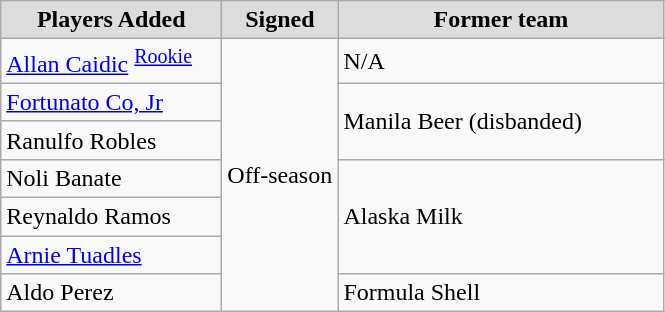<table class="wikitable sortable sortable">
<tr align="center" bgcolor="#dddddd">
<td style="width:140px"><strong>Players Added</strong></td>
<td style="width:70px"><strong>Signed</strong></td>
<td style="width:210px"><strong>Former team</strong></td>
</tr>
<tr>
<td><a href='#'>Allan Caidic</a> <sup><a href='#'>Rookie</a></sup></td>
<td rowspan="7">Off-season</td>
<td>N/A</td>
</tr>
<tr>
<td><a href='#'>Fortunato Co, Jr</a></td>
<td rowspan="2">Manila Beer (disbanded)</td>
</tr>
<tr>
<td>Ranulfo Robles</td>
</tr>
<tr>
<td>Noli Banate</td>
<td rowspan="3">Alaska Milk</td>
</tr>
<tr>
<td>Reynaldo Ramos</td>
</tr>
<tr>
<td><a href='#'>Arnie Tuadles</a></td>
</tr>
<tr>
<td>Aldo Perez</td>
<td>Formula Shell</td>
</tr>
</table>
